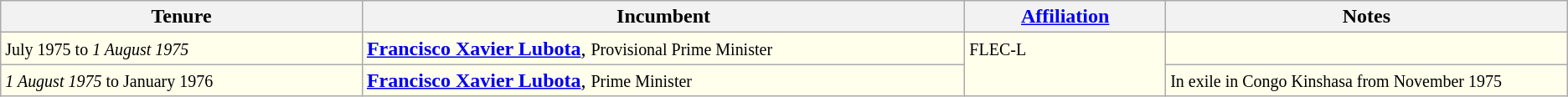<table class="wikitable">
<tr align=left>
<th width="18%">Tenure</th>
<th width="30%">Incumbent</th>
<th width="10%"><a href='#'>Affiliation</a></th>
<th width="20%">Notes</th>
</tr>
<tr valign=top bgcolor="#ffffec">
<td><small>July 1975 to <em>1 August 1975</em></small></td>
<td><strong><a href='#'>Francisco Xavier Lubota</a></strong>, <small>Provisional Prime Minister</small></td>
<td rowspan="2"><small>FLEC-L</small></td>
<td> </td>
</tr>
<tr valign=top bgcolor="#ffffec">
<td><small><em>1 August 1975</em> to January 1976</small></td>
<td><strong><a href='#'>Francisco Xavier Lubota</a></strong>, <small>Prime Minister</small></td>
<td><small>In exile in Congo Kinshasa from November 1975</small></td>
</tr>
</table>
